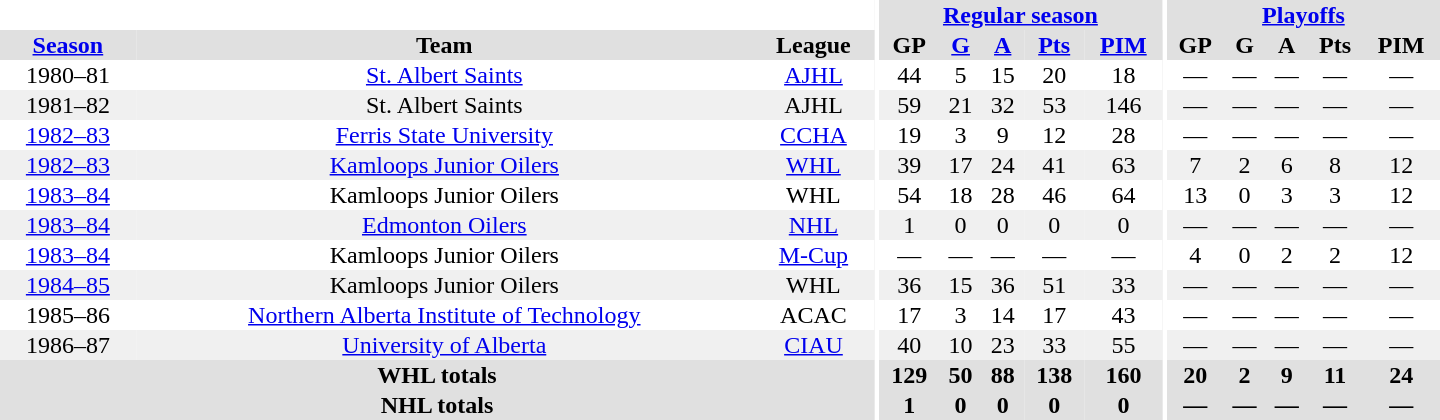<table border="0" cellpadding="1" cellspacing="0" style="text-align:center; width:60em">
<tr bgcolor="#e0e0e0">
<th colspan="3" bgcolor="#ffffff"></th>
<th rowspan="100" bgcolor="#ffffff"></th>
<th colspan="5"><a href='#'>Regular season</a></th>
<th rowspan="100" bgcolor="#ffffff"></th>
<th colspan="5"><a href='#'>Playoffs</a></th>
</tr>
<tr bgcolor="#e0e0e0">
<th><a href='#'>Season</a></th>
<th>Team</th>
<th>League</th>
<th>GP</th>
<th><a href='#'>G</a></th>
<th><a href='#'>A</a></th>
<th><a href='#'>Pts</a></th>
<th><a href='#'>PIM</a></th>
<th>GP</th>
<th>G</th>
<th>A</th>
<th>Pts</th>
<th>PIM</th>
</tr>
<tr>
<td>1980–81</td>
<td><a href='#'>St. Albert Saints</a></td>
<td><a href='#'>AJHL</a></td>
<td>44</td>
<td>5</td>
<td>15</td>
<td>20</td>
<td>18</td>
<td>—</td>
<td>—</td>
<td>—</td>
<td>—</td>
<td>—</td>
</tr>
<tr bgcolor="#f0f0f0">
<td>1981–82</td>
<td>St. Albert Saints</td>
<td>AJHL</td>
<td>59</td>
<td>21</td>
<td>32</td>
<td>53</td>
<td>146</td>
<td>—</td>
<td>—</td>
<td>—</td>
<td>—</td>
<td>—</td>
</tr>
<tr>
<td><a href='#'>1982–83</a></td>
<td><a href='#'>Ferris State University</a></td>
<td><a href='#'>CCHA</a></td>
<td>19</td>
<td>3</td>
<td>9</td>
<td>12</td>
<td>28</td>
<td>—</td>
<td>—</td>
<td>—</td>
<td>—</td>
<td>—</td>
</tr>
<tr bgcolor="#f0f0f0">
<td><a href='#'>1982–83</a></td>
<td><a href='#'>Kamloops Junior Oilers</a></td>
<td><a href='#'>WHL</a></td>
<td>39</td>
<td>17</td>
<td>24</td>
<td>41</td>
<td>63</td>
<td>7</td>
<td>2</td>
<td>6</td>
<td>8</td>
<td>12</td>
</tr>
<tr>
<td><a href='#'>1983–84</a></td>
<td>Kamloops Junior Oilers</td>
<td>WHL</td>
<td>54</td>
<td>18</td>
<td>28</td>
<td>46</td>
<td>64</td>
<td>13</td>
<td>0</td>
<td>3</td>
<td>3</td>
<td>12</td>
</tr>
<tr bgcolor="#f0f0f0">
<td><a href='#'>1983–84</a></td>
<td><a href='#'>Edmonton Oilers</a></td>
<td><a href='#'>NHL</a></td>
<td>1</td>
<td>0</td>
<td>0</td>
<td>0</td>
<td>0</td>
<td>—</td>
<td>—</td>
<td>—</td>
<td>—</td>
<td>—</td>
</tr>
<tr>
<td><a href='#'>1983–84</a></td>
<td>Kamloops Junior Oilers</td>
<td><a href='#'>M-Cup</a></td>
<td>—</td>
<td>—</td>
<td>—</td>
<td>—</td>
<td>—</td>
<td>4</td>
<td>0</td>
<td>2</td>
<td>2</td>
<td>12</td>
</tr>
<tr bgcolor="#f0f0f0">
<td><a href='#'>1984–85</a></td>
<td>Kamloops Junior Oilers</td>
<td>WHL</td>
<td>36</td>
<td>15</td>
<td>36</td>
<td>51</td>
<td>33</td>
<td>—</td>
<td>—</td>
<td>—</td>
<td>—</td>
<td>—</td>
</tr>
<tr>
<td>1985–86</td>
<td><a href='#'>Northern Alberta Institute of Technology</a></td>
<td>ACAC</td>
<td>17</td>
<td>3</td>
<td>14</td>
<td>17</td>
<td>43</td>
<td>—</td>
<td>—</td>
<td>—</td>
<td>—</td>
<td>—</td>
</tr>
<tr bgcolor="#f0f0f0">
<td>1986–87</td>
<td><a href='#'>University of Alberta</a></td>
<td><a href='#'>CIAU</a></td>
<td>40</td>
<td>10</td>
<td>23</td>
<td>33</td>
<td>55</td>
<td>—</td>
<td>—</td>
<td>—</td>
<td>—</td>
<td>—</td>
</tr>
<tr bgcolor="#e0e0e0">
<th colspan="3">WHL totals</th>
<th>129</th>
<th>50</th>
<th>88</th>
<th>138</th>
<th>160</th>
<th>20</th>
<th>2</th>
<th>9</th>
<th>11</th>
<th>24</th>
</tr>
<tr bgcolor="#e0e0e0">
<th colspan="3">NHL totals</th>
<th>1</th>
<th>0</th>
<th>0</th>
<th>0</th>
<th>0</th>
<th>—</th>
<th>—</th>
<th>—</th>
<th>—</th>
<th>—</th>
</tr>
</table>
